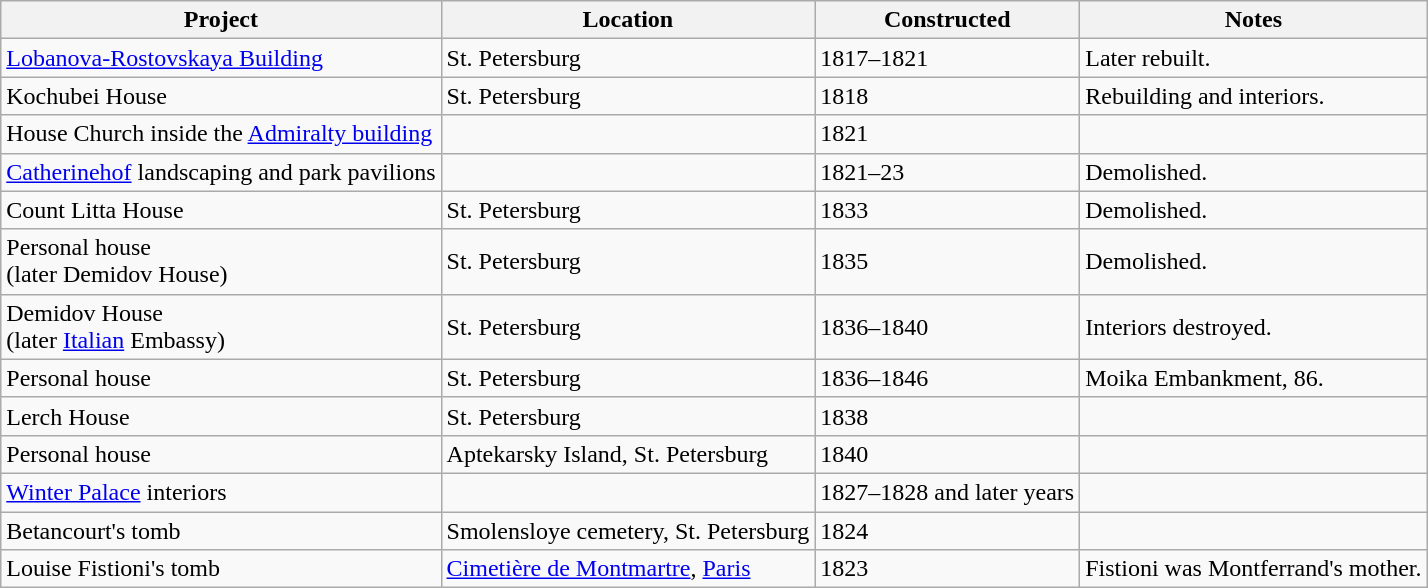<table class="wikitable">
<tr>
<th>Project</th>
<th>Location</th>
<th>Constructed</th>
<th>Notes</th>
</tr>
<tr>
<td><a href='#'>Lobanova-Rostovskaya Building</a></td>
<td>St. Petersburg</td>
<td>1817–1821</td>
<td>Later rebuilt.</td>
</tr>
<tr>
<td>Kochubei House</td>
<td>St. Petersburg</td>
<td>1818</td>
<td>Rebuilding and interiors.</td>
</tr>
<tr>
<td>House Church inside the <a href='#'>Admiralty building</a></td>
<td></td>
<td>1821</td>
<td></td>
</tr>
<tr>
<td><a href='#'>Catherinehof</a> landscaping and park pavilions</td>
<td></td>
<td>1821–23</td>
<td>Demolished.</td>
</tr>
<tr>
<td>Count Litta House</td>
<td>St. Petersburg</td>
<td>1833</td>
<td>Demolished.</td>
</tr>
<tr>
<td>Personal house<br> (later Demidov House)</td>
<td>St. Petersburg</td>
<td>1835</td>
<td>Demolished.</td>
</tr>
<tr>
<td>Demidov House<br>(later <a href='#'>Italian</a> Embassy)</td>
<td>St. Petersburg</td>
<td>1836–1840</td>
<td>Interiors destroyed.</td>
</tr>
<tr>
<td>Personal house</td>
<td>St. Petersburg</td>
<td>1836–1846</td>
<td>Moika Embankment, 86.</td>
</tr>
<tr>
<td>Lerch House</td>
<td>St. Petersburg</td>
<td>1838</td>
<td></td>
</tr>
<tr>
<td>Personal house</td>
<td>Aptekarsky Island, St. Petersburg</td>
<td>1840</td>
<td></td>
</tr>
<tr>
<td><a href='#'>Winter Palace</a> interiors</td>
<td></td>
<td>1827–1828 and later years</td>
<td></td>
</tr>
<tr>
<td>Betancourt's tomb</td>
<td>Smolensloye cemetery, St. Petersburg</td>
<td>1824</td>
<td></td>
</tr>
<tr>
<td>Louise Fistioni's tomb</td>
<td><a href='#'>Cimetière de Montmartre</a>, <a href='#'>Paris</a></td>
<td>1823</td>
<td>Fistioni was Montferrand's mother.</td>
</tr>
</table>
